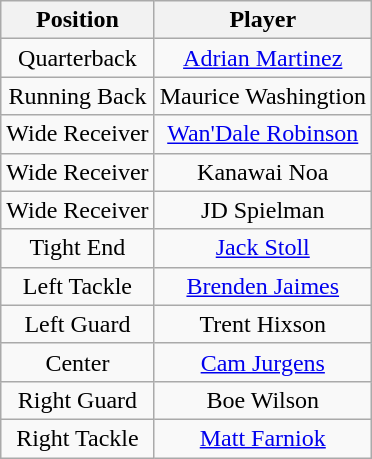<table class="wikitable" style="text-align: center;">
<tr>
<th>Position</th>
<th>Player</th>
</tr>
<tr>
<td>Quarterback</td>
<td><a href='#'>Adrian Martinez</a></td>
</tr>
<tr>
<td>Running Back</td>
<td>Maurice Washingtion</td>
</tr>
<tr>
<td>Wide Receiver</td>
<td><a href='#'>Wan'Dale Robinson</a></td>
</tr>
<tr>
<td>Wide Receiver</td>
<td>Kanawai Noa</td>
</tr>
<tr>
<td>Wide Receiver</td>
<td>JD Spielman</td>
</tr>
<tr>
<td>Tight End</td>
<td><a href='#'>Jack Stoll</a></td>
</tr>
<tr>
<td>Left Tackle</td>
<td><a href='#'>Brenden Jaimes</a></td>
</tr>
<tr>
<td>Left Guard</td>
<td>Trent Hixson</td>
</tr>
<tr>
<td>Center</td>
<td><a href='#'>Cam Jurgens</a></td>
</tr>
<tr>
<td>Right Guard</td>
<td>Boe Wilson</td>
</tr>
<tr>
<td>Right Tackle</td>
<td><a href='#'>Matt Farniok</a></td>
</tr>
</table>
